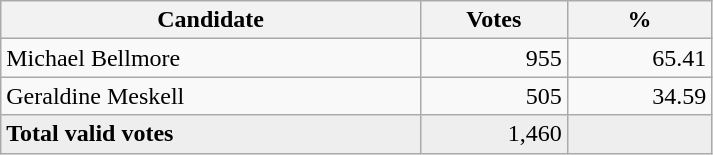<table style="width:475px;" class="wikitable">
<tr>
<th align="center">Candidate</th>
<th align="center">Votes</th>
<th align="center">%</th>
</tr>
<tr>
<td align="left">Michael Bellmore</td>
<td align="right">955</td>
<td align="right">65.41</td>
</tr>
<tr>
<td align="left">Geraldine Meskell</td>
<td align="right">505</td>
<td align="right">34.59</td>
</tr>
<tr bgcolor="#EEEEEE">
<td align="left"><strong>Total valid votes</strong></td>
<td align="right">1,460</td>
<td align="right"></td>
</tr>
</table>
